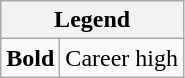<table class="wikitable mw-collapsible mw-collapsed">
<tr>
<th colspan="2">Legend</th>
</tr>
<tr>
<td><strong>Bold</strong></td>
<td>Career high</td>
</tr>
</table>
